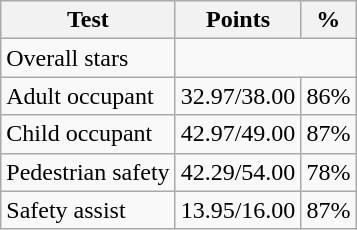<table class="wikitable">
<tr>
<th>Test</th>
<th>Points</th>
<th>%</th>
</tr>
<tr>
<td>Overall stars</td>
<td colspan="2" style="text-align:center"></td>
</tr>
<tr>
<td>Adult occupant</td>
<td>32.97/38.00</td>
<td>86%</td>
</tr>
<tr>
<td>Child occupant</td>
<td>42.97/49.00</td>
<td>87%</td>
</tr>
<tr>
<td>Pedestrian safety</td>
<td>42.29/54.00</td>
<td>78%</td>
</tr>
<tr>
<td>Safety assist</td>
<td>13.95/16.00</td>
<td>87%</td>
</tr>
</table>
